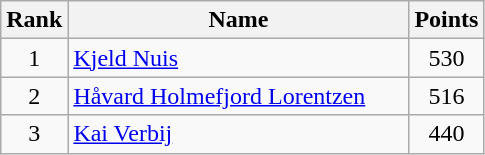<table class="wikitable" border="1" style="text-align:center">
<tr>
<th width=30>Rank</th>
<th width=220>Name</th>
<th width=25>Points</th>
</tr>
<tr>
<td>1</td>
<td align="left"> <a href='#'>Kjeld Nuis</a></td>
<td>530</td>
</tr>
<tr>
<td>2</td>
<td align="left"> <a href='#'>Håvard Holmefjord Lorentzen</a></td>
<td>516</td>
</tr>
<tr>
<td>3</td>
<td align="left"> <a href='#'>Kai Verbij</a></td>
<td>440</td>
</tr>
</table>
